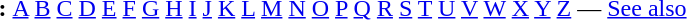<table id="toc" border="0">
<tr>
<th>:</th>
<td><a href='#'>A</a> <a href='#'>B</a> <a href='#'>C</a> <a href='#'>D</a> <a href='#'>E</a> <a href='#'>F</a> <a href='#'>G</a> <a href='#'>H</a> <a href='#'>I</a> <a href='#'>J</a> <a href='#'>K</a> <a href='#'>L</a> <a href='#'>M</a> <a href='#'>N</a> <a href='#'>O</a> <a href='#'>P</a> <a href='#'>Q</a> <a href='#'>R</a> <a href='#'>S</a> <a href='#'>T</a> <a href='#'>U</a> <a href='#'>V</a> <a href='#'>W</a> <a href='#'>X</a> <a href='#'>Y</a>  <a href='#'>Z</a> — <a href='#'>See also</a></td>
</tr>
</table>
